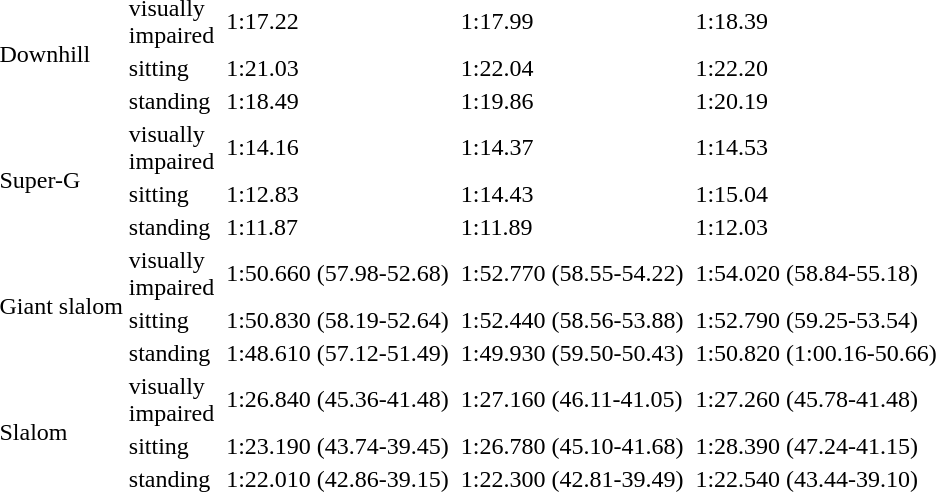<table>
<tr>
<td rowspan="3">Downhill<br></td>
<td>visually <br>impaired</td>
<td></td>
<td>1:17.22</td>
<td></td>
<td>1:17.99</td>
<td></td>
<td>1:18.39</td>
</tr>
<tr>
<td>sitting</td>
<td></td>
<td>1:21.03</td>
<td></td>
<td>1:22.04</td>
<td></td>
<td>1:22.20</td>
</tr>
<tr>
<td>standing</td>
<td></td>
<td>1:18.49</td>
<td></td>
<td>1:19.86</td>
<td></td>
<td>1:20.19</td>
</tr>
<tr>
<td rowspan="3">Super-G<br></td>
<td>visually <br>impaired</td>
<td></td>
<td>1:14.16</td>
<td></td>
<td>1:14.37</td>
<td></td>
<td>1:14.53</td>
</tr>
<tr>
<td>sitting</td>
<td></td>
<td>1:12.83</td>
<td></td>
<td>1:14.43</td>
<td></td>
<td>1:15.04</td>
</tr>
<tr>
<td>standing</td>
<td></td>
<td>1:11.87</td>
<td></td>
<td>1:11.89</td>
<td></td>
<td>1:12.03</td>
</tr>
<tr>
<td rowspan="3">Giant slalom<br></td>
<td>visually <br>impaired</td>
<td></td>
<td>1:50.660 (57.98-52.68)</td>
<td></td>
<td>1:52.770 (58.55-54.22)</td>
<td></td>
<td>1:54.020 (58.84-55.18)</td>
</tr>
<tr>
<td>sitting</td>
<td></td>
<td>1:50.830 (58.19-52.64)</td>
<td></td>
<td>1:52.440 (58.56-53.88)</td>
<td></td>
<td>1:52.790 (59.25-53.54)</td>
</tr>
<tr>
<td>standing</td>
<td></td>
<td>1:48.610 (57.12-51.49)</td>
<td></td>
<td>1:49.930 (59.50-50.43)</td>
<td></td>
<td>1:50.820 (1:00.16-50.66)</td>
</tr>
<tr>
<td rowspan="3">Slalom<br></td>
<td>visually <br>impaired</td>
<td></td>
<td>1:26.840 (45.36-41.48)</td>
<td></td>
<td>1:27.160 (46.11-41.05)</td>
<td></td>
<td>1:27.260 (45.78-41.48)</td>
</tr>
<tr>
<td>sitting</td>
<td></td>
<td>1:23.190 (43.74-39.45)</td>
<td></td>
<td>1:26.780 (45.10-41.68)</td>
<td></td>
<td>1:28.390 (47.24-41.15)</td>
</tr>
<tr>
<td>standing</td>
<td></td>
<td>1:22.010 (42.86-39.15)</td>
<td></td>
<td>1:22.300 (42.81-39.49)</td>
<td></td>
<td>1:22.540 (43.44-39.10)</td>
</tr>
</table>
